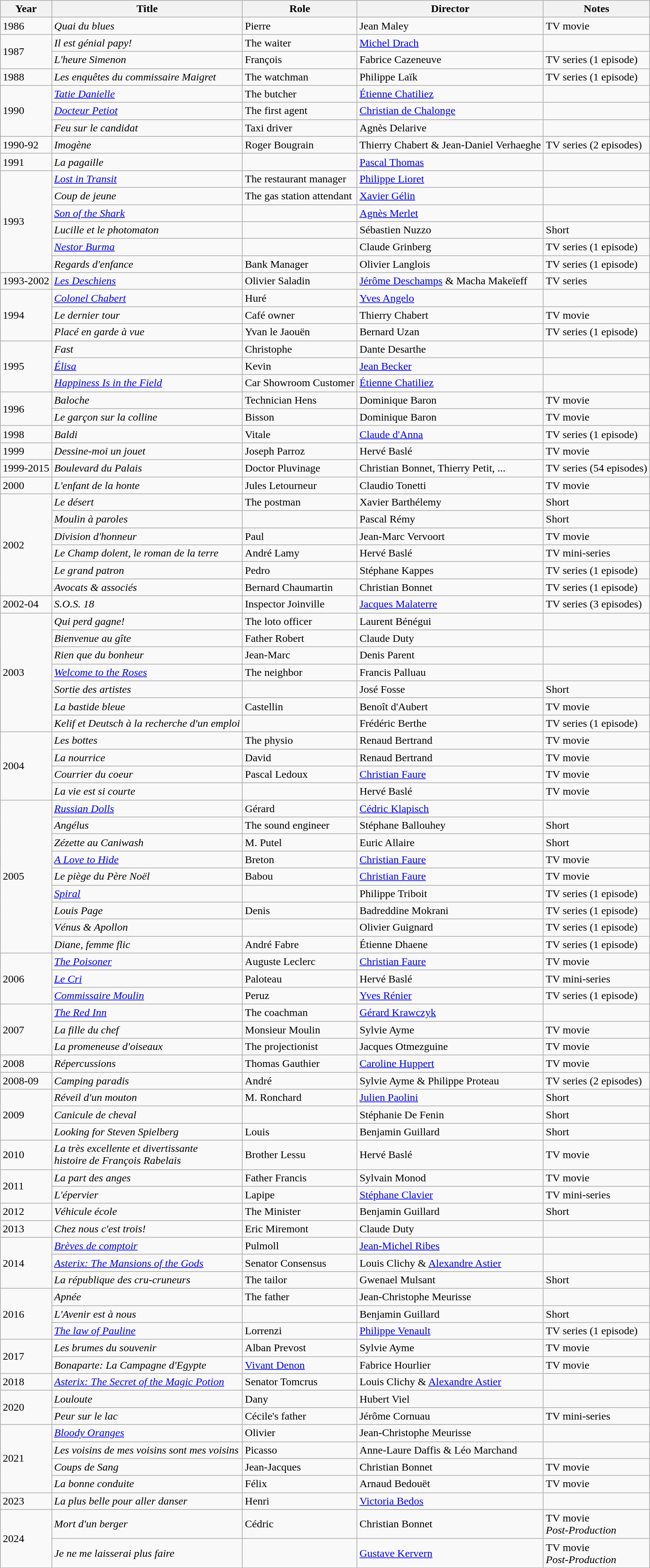<table class="wikitable sortable">
<tr>
<th>Year</th>
<th>Title</th>
<th>Role</th>
<th>Director</th>
<th class="unsortable">Notes</th>
</tr>
<tr>
<td>1986</td>
<td><em>Quai du blues</em></td>
<td>Pierre</td>
<td>Jean Maley</td>
<td>TV movie</td>
</tr>
<tr>
<td rowspan=2>1987</td>
<td><em>Il est génial papy!</em></td>
<td>The waiter</td>
<td><a href='#'>Michel Drach</a></td>
<td></td>
</tr>
<tr>
<td><em>L'heure Simenon</em></td>
<td>François</td>
<td>Fabrice Cazeneuve</td>
<td>TV series (1 episode)</td>
</tr>
<tr>
<td>1988</td>
<td><em>Les enquêtes du commissaire Maigret</em></td>
<td>The watchman</td>
<td>Philippe Laïk</td>
<td>TV series (1 episode)</td>
</tr>
<tr>
<td rowspan=3>1990</td>
<td><em><a href='#'>Tatie Danielle</a></em></td>
<td>The butcher</td>
<td><a href='#'>Étienne Chatiliez</a></td>
<td></td>
</tr>
<tr>
<td><em><a href='#'>Docteur Petiot</a></em></td>
<td>The first agent</td>
<td><a href='#'>Christian de Chalonge</a></td>
<td></td>
</tr>
<tr>
<td><em>Feu sur le candidat</em></td>
<td>Taxi driver</td>
<td>Agnès Delarive</td>
<td></td>
</tr>
<tr>
<td>1990-92</td>
<td><em>Imogène</em></td>
<td>Roger Bougrain</td>
<td>Thierry Chabert & Jean-Daniel Verhaeghe</td>
<td>TV series (2 episodes)</td>
</tr>
<tr>
<td>1991</td>
<td><em>La pagaille</em></td>
<td></td>
<td><a href='#'>Pascal Thomas</a></td>
<td></td>
</tr>
<tr>
<td rowspan=6>1993</td>
<td><em><a href='#'>Lost in Transit</a></em></td>
<td>The restaurant manager</td>
<td><a href='#'>Philippe Lioret</a></td>
<td></td>
</tr>
<tr>
<td><em>Coup de jeune</em></td>
<td>The gas station attendant</td>
<td><a href='#'>Xavier Gélin</a></td>
<td></td>
</tr>
<tr>
<td><em><a href='#'>Son of the Shark</a></em></td>
<td></td>
<td><a href='#'>Agnès Merlet</a></td>
<td></td>
</tr>
<tr>
<td><em>Lucille et le photomaton</em></td>
<td></td>
<td>Sébastien Nuzzo</td>
<td>Short</td>
</tr>
<tr>
<td><em><a href='#'>Nestor Burma</a></em></td>
<td></td>
<td>Claude Grinberg</td>
<td>TV series (1 episode)</td>
</tr>
<tr>
<td><em>Regards d'enfance</em></td>
<td>Bank Manager</td>
<td>Olivier Langlois</td>
<td>TV series (1 episode)</td>
</tr>
<tr>
<td>1993-2002</td>
<td><em><a href='#'>Les Deschiens</a></em></td>
<td>Olivier Saladin</td>
<td><a href='#'>Jérôme Deschamps</a> & Macha Makeïeff</td>
<td>TV series</td>
</tr>
<tr>
<td rowspan=3>1994</td>
<td><em><a href='#'>Colonel Chabert</a></em></td>
<td>Huré</td>
<td><a href='#'>Yves Angelo</a></td>
<td></td>
</tr>
<tr>
<td><em>Le dernier tour</em></td>
<td>Café owner</td>
<td>Thierry Chabert</td>
<td>TV movie</td>
</tr>
<tr>
<td><em>Placé en garde à vue</em></td>
<td>Yvan le Jaouën</td>
<td>Bernard Uzan</td>
<td>TV series (1 episode)</td>
</tr>
<tr>
<td rowspan=3>1995</td>
<td><em>Fast</em></td>
<td>Christophe</td>
<td>Dante Desarthe</td>
<td></td>
</tr>
<tr>
<td><em><a href='#'>Élisa</a></em></td>
<td>Kevin</td>
<td><a href='#'>Jean Becker</a></td>
<td></td>
</tr>
<tr>
<td><em><a href='#'>Happiness Is in the Field</a></em></td>
<td>Car Showroom Customer</td>
<td><a href='#'>Étienne Chatiliez</a></td>
<td></td>
</tr>
<tr>
<td rowspan=2>1996</td>
<td><em>Baloche</em></td>
<td>Technician Hens</td>
<td>Dominique Baron</td>
<td>TV movie</td>
</tr>
<tr>
<td><em>Le garçon sur la colline</em></td>
<td>Bisson</td>
<td>Dominique Baron</td>
<td>TV movie</td>
</tr>
<tr>
<td>1998</td>
<td><em>Baldi</em></td>
<td>Vitale</td>
<td><a href='#'>Claude d'Anna</a></td>
<td>TV series (1 episode)</td>
</tr>
<tr>
<td>1999</td>
<td><em>Dessine-moi un jouet</em></td>
<td>Joseph Parroz</td>
<td>Hervé Baslé</td>
<td>TV movie</td>
</tr>
<tr>
<td>1999-2015</td>
<td><em>Boulevard du Palais</em></td>
<td>Doctor Pluvinage</td>
<td>Christian Bonnet, Thierry Petit, ...</td>
<td>TV series (54 episodes)</td>
</tr>
<tr>
<td>2000</td>
<td><em>L'enfant de la honte</em></td>
<td>Jules Letourneur</td>
<td>Claudio Tonetti</td>
<td>TV movie</td>
</tr>
<tr>
<td rowspan=6>2002</td>
<td><em>Le désert</em></td>
<td>The postman</td>
<td>Xavier Barthélemy</td>
<td>Short</td>
</tr>
<tr>
<td><em>Moulin à paroles</em></td>
<td></td>
<td>Pascal Rémy</td>
<td>Short</td>
</tr>
<tr>
<td><em>Division d'honneur</em></td>
<td>Paul</td>
<td>Jean-Marc Vervoort</td>
<td>TV movie</td>
</tr>
<tr>
<td><em>Le Champ dolent, le roman de la terre</em></td>
<td>André Lamy</td>
<td>Hervé Baslé</td>
<td>TV mini-series</td>
</tr>
<tr>
<td><em>Le grand patron</em></td>
<td>Pedro</td>
<td>Stéphane Kappes</td>
<td>TV series (1 episode)</td>
</tr>
<tr>
<td><em>Avocats & associés</em></td>
<td>Bernard Chaumartin</td>
<td>Christian Bonnet</td>
<td>TV series (1 episode)</td>
</tr>
<tr>
<td>2002-04</td>
<td><em>S.O.S. 18</em></td>
<td>Inspector Joinville</td>
<td><a href='#'>Jacques Malaterre</a></td>
<td>TV series (3 episodes)</td>
</tr>
<tr>
<td rowspan=7>2003</td>
<td><em>Qui perd gagne!</em></td>
<td>The loto officer</td>
<td>Laurent Bénégui</td>
<td></td>
</tr>
<tr>
<td><em>Bienvenue au gîte</em></td>
<td>Father Robert</td>
<td>Claude Duty</td>
<td></td>
</tr>
<tr>
<td><em>Rien que du bonheur</em></td>
<td>Jean-Marc</td>
<td>Denis Parent</td>
<td></td>
</tr>
<tr>
<td><em><a href='#'>Welcome to the Roses</a></em></td>
<td>The neighbor</td>
<td>Francis Palluau</td>
<td></td>
</tr>
<tr>
<td><em>Sortie des artistes</em></td>
<td></td>
<td>José Fosse</td>
<td>Short</td>
</tr>
<tr>
<td><em>La bastide bleue</em></td>
<td>Castellin</td>
<td>Benoît d'Aubert</td>
<td>TV movie</td>
</tr>
<tr>
<td><em>Kelif et Deutsch à la recherche d'un emploi</em></td>
<td></td>
<td>Frédéric Berthe</td>
<td>TV series (1 episode)</td>
</tr>
<tr>
<td rowspan=4>2004</td>
<td><em>Les bottes</em></td>
<td>The physio</td>
<td>Renaud Bertrand</td>
<td>TV movie</td>
</tr>
<tr>
<td><em>La nourrice</em></td>
<td>David</td>
<td>Renaud Bertrand</td>
<td>TV movie</td>
</tr>
<tr>
<td><em>Courrier du coeur</em></td>
<td>Pascal Ledoux</td>
<td><a href='#'>Christian Faure</a></td>
<td>TV movie</td>
</tr>
<tr>
<td><em>La vie est si courte</em></td>
<td></td>
<td>Hervé Baslé</td>
<td>TV movie</td>
</tr>
<tr>
<td rowspan=9>2005</td>
<td><em><a href='#'>Russian Dolls</a></em></td>
<td>Gérard</td>
<td><a href='#'>Cédric Klapisch</a></td>
<td></td>
</tr>
<tr>
<td><em>Angélus</em></td>
<td>The sound engineer</td>
<td>Stéphane Ballouhey</td>
<td>Short</td>
</tr>
<tr>
<td><em>Zézette au Caniwash</em></td>
<td>M. Putel</td>
<td>Euric Allaire</td>
<td>Short</td>
</tr>
<tr>
<td><em><a href='#'>A Love to Hide</a></em></td>
<td>Breton</td>
<td><a href='#'>Christian Faure</a></td>
<td>TV movie</td>
</tr>
<tr>
<td><em>Le piège du Père Noël</em></td>
<td>Babou</td>
<td><a href='#'>Christian Faure</a></td>
<td>TV movie</td>
</tr>
<tr>
<td><em><a href='#'>Spiral</a></em></td>
<td></td>
<td>Philippe Triboit</td>
<td>TV series (1 episode)</td>
</tr>
<tr>
<td><em>Louis Page</em></td>
<td>Denis</td>
<td>Badreddine Mokrani</td>
<td>TV series (1 episode)</td>
</tr>
<tr>
<td><em>Vénus & Apollon</em></td>
<td></td>
<td>Olivier Guignard</td>
<td>TV series (1 episode)</td>
</tr>
<tr>
<td><em>Diane, femme flic</em></td>
<td>André Fabre</td>
<td>Étienne Dhaene</td>
<td>TV series (1 episode)</td>
</tr>
<tr>
<td rowspan=3>2006</td>
<td><em><a href='#'>The Poisoner</a></em></td>
<td>Auguste Leclerc</td>
<td><a href='#'>Christian Faure</a></td>
<td>TV movie</td>
</tr>
<tr>
<td><em><a href='#'>Le Cri</a></em></td>
<td>Paloteau</td>
<td>Hervé Baslé</td>
<td>TV mini-series</td>
</tr>
<tr>
<td><em><a href='#'>Commissaire Moulin</a></em></td>
<td>Peruz</td>
<td><a href='#'>Yves Rénier</a></td>
<td>TV series (1 episode)</td>
</tr>
<tr>
<td rowspan=3>2007</td>
<td><em><a href='#'>The Red Inn</a></em></td>
<td>The coachman</td>
<td><a href='#'>Gérard Krawczyk</a></td>
<td></td>
</tr>
<tr>
<td><em>La fille du chef</em></td>
<td>Monsieur Moulin</td>
<td>Sylvie Ayme</td>
<td>TV movie</td>
</tr>
<tr>
<td><em>La promeneuse d'oiseaux</em></td>
<td>The projectionist</td>
<td>Jacques Otmezguine</td>
<td>TV movie</td>
</tr>
<tr>
<td>2008</td>
<td><em>Répercussions</em></td>
<td>Thomas Gauthier</td>
<td><a href='#'>Caroline Huppert</a></td>
<td>TV movie</td>
</tr>
<tr>
<td>2008-09</td>
<td><em>Camping paradis</em></td>
<td>André</td>
<td>Sylvie Ayme & Philippe Proteau</td>
<td>TV series (2 episodes)</td>
</tr>
<tr>
<td rowspan=3>2009</td>
<td><em>Réveil d'un mouton</em></td>
<td>M. Ronchard</td>
<td><a href='#'>Julien Paolini</a></td>
<td>Short</td>
</tr>
<tr>
<td><em>Canicule de cheval</em></td>
<td></td>
<td>Stéphanie De Fenin</td>
<td>Short</td>
</tr>
<tr>
<td><em>Looking for Steven Spielberg</em></td>
<td>Louis</td>
<td>Benjamin Guillard</td>
<td>Short</td>
</tr>
<tr>
<td>2010</td>
<td><em>La très excellente et divertissante<br> histoire de François Rabelais</em></td>
<td>Brother Lessu</td>
<td>Hervé Baslé</td>
<td>TV movie</td>
</tr>
<tr>
<td rowspan=2>2011</td>
<td><em>La part des anges</em></td>
<td>Father Francis</td>
<td>Sylvain Monod</td>
<td>TV movie</td>
</tr>
<tr>
<td><em>L'épervier</em></td>
<td>Lapipe</td>
<td><a href='#'>Stéphane Clavier</a></td>
<td>TV mini-series</td>
</tr>
<tr>
<td>2012</td>
<td><em>Véhicule école</em></td>
<td>The Minister</td>
<td>Benjamin Guillard</td>
<td>Short</td>
</tr>
<tr>
<td>2013</td>
<td><em>Chez nous c'est trois!</em></td>
<td>Eric Miremont</td>
<td>Claude Duty</td>
<td></td>
</tr>
<tr>
<td rowspan=3>2014</td>
<td><em><a href='#'>Brèves de comptoir</a></em></td>
<td>Pulmoll</td>
<td><a href='#'>Jean-Michel Ribes</a></td>
<td></td>
</tr>
<tr>
<td><em><a href='#'>Asterix: The Mansions of the Gods</a></em></td>
<td>Senator Consensus</td>
<td>Louis Clichy & <a href='#'>Alexandre Astier</a></td>
<td></td>
</tr>
<tr>
<td><em>La république des cru-cruneurs</em></td>
<td>The tailor</td>
<td>Gwenael Mulsant</td>
<td>Short</td>
</tr>
<tr>
<td rowspan=3>2016</td>
<td><em>Apnée</em></td>
<td>The father</td>
<td>Jean-Christophe Meurisse</td>
<td></td>
</tr>
<tr>
<td><em>L'Avenir est à nous</em></td>
<td></td>
<td>Benjamin Guillard</td>
<td>Short</td>
</tr>
<tr>
<td><em><a href='#'>The law of Pauline</a></em></td>
<td>Lorrenzi</td>
<td><a href='#'>Philippe Venault</a></td>
<td>TV series (1 episode)</td>
</tr>
<tr>
<td rowspan=2>2017</td>
<td><em>Les brumes du souvenir</em></td>
<td>Alban Prevost</td>
<td>Sylvie Ayme</td>
<td>TV movie</td>
</tr>
<tr>
<td><em>Bonaparte: La Campagne d'Egypte</em></td>
<td><a href='#'>Vivant Denon</a></td>
<td>Fabrice Hourlier</td>
<td>TV movie</td>
</tr>
<tr>
<td>2018</td>
<td><em><a href='#'>Asterix: The Secret of the Magic Potion</a></em></td>
<td>Senator Tomcrus</td>
<td>Louis Clichy & <a href='#'>Alexandre Astier</a></td>
<td></td>
</tr>
<tr>
<td rowspan=2>2020</td>
<td><em>Louloute</em></td>
<td>Dany</td>
<td>Hubert Viel</td>
<td></td>
</tr>
<tr>
<td><em>Peur sur le lac</em></td>
<td>Cécile's father</td>
<td>Jérôme Cornuau</td>
<td>TV mini-series</td>
</tr>
<tr>
<td rowspan=4>2021</td>
<td><em><a href='#'>Bloody Oranges</a></em></td>
<td>Olivier</td>
<td>Jean-Christophe Meurisse</td>
<td></td>
</tr>
<tr>
<td><em>Les voisins de mes voisins sont mes voisins</em></td>
<td>Picasso</td>
<td>Anne-Laure Daffis & Léo Marchand</td>
<td></td>
</tr>
<tr>
<td><em>Coups de Sang</em></td>
<td>Jean-Jacques</td>
<td>Christian Bonnet</td>
<td>TV movie</td>
</tr>
<tr>
<td><em>La bonne conduite</em></td>
<td>Félix</td>
<td>Arnaud Bedouët</td>
<td>TV movie</td>
</tr>
<tr>
<td>2023</td>
<td><em>La plus belle pour aller danser</em></td>
<td>Henri</td>
<td><a href='#'>Victoria Bedos</a></td>
<td></td>
</tr>
<tr>
<td rowspan=2>2024</td>
<td><em>Mort d'un berger</em></td>
<td>Cédric</td>
<td>Christian Bonnet</td>
<td>TV movie<br><em>Post-Production</em></td>
</tr>
<tr>
<td><em>Je ne me laisserai plus faire</em></td>
<td></td>
<td><a href='#'>Gustave Kervern</a></td>
<td>TV movie <br> <em>Post-Production</em></td>
</tr>
<tr>
</tr>
</table>
